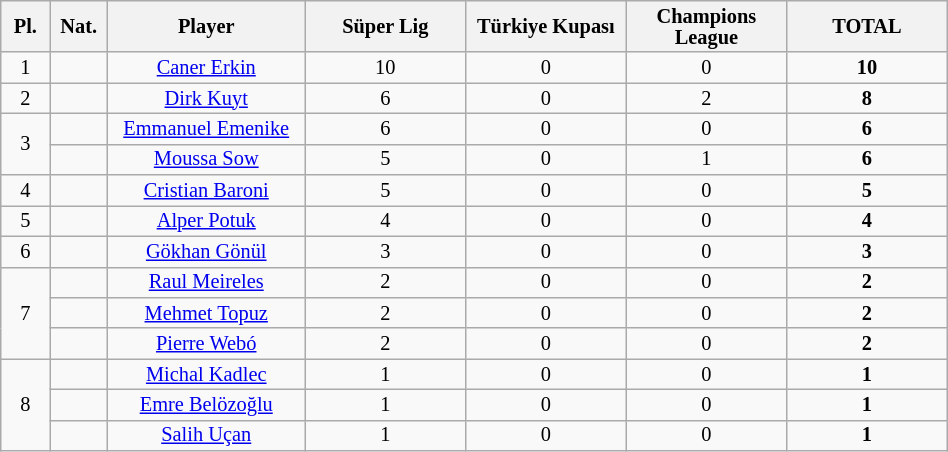<table class="wikitable sortable alternance" style="font-size:85%; text-align:center; line-height:14px;" width=50%>
<tr>
<th width=20>Pl.</th>
<th width=20>Nat.</th>
<th width=100>Player</th>
<th width=80>Süper Lig</th>
<th width=80>Türkiye Kupası</th>
<th width=80>Champions League</th>
<th width=80>TOTAL</th>
</tr>
<tr>
<td rowspan=1>1</td>
<td></td>
<td><a href='#'>Caner Erkin</a></td>
<td>10</td>
<td>0</td>
<td>0</td>
<td><strong>10</strong></td>
</tr>
<tr>
<td rowspan=1>2</td>
<td></td>
<td><a href='#'>Dirk Kuyt</a></td>
<td>6</td>
<td>0</td>
<td>2</td>
<td><strong>8</strong></td>
</tr>
<tr>
<td rowspan=2>3</td>
<td></td>
<td><a href='#'>Emmanuel Emenike</a></td>
<td>6</td>
<td>0</td>
<td>0</td>
<td><strong>6</strong></td>
</tr>
<tr>
<td></td>
<td><a href='#'>Moussa Sow</a></td>
<td>5</td>
<td>0</td>
<td>1</td>
<td><strong>6</strong></td>
</tr>
<tr>
<td rowspan=1>4</td>
<td></td>
<td><a href='#'>Cristian Baroni</a></td>
<td>5</td>
<td>0</td>
<td>0</td>
<td><strong>5</strong></td>
</tr>
<tr>
<td rowspan=1>5</td>
<td></td>
<td><a href='#'>Alper Potuk</a></td>
<td>4</td>
<td>0</td>
<td>0</td>
<td><strong>4</strong></td>
</tr>
<tr>
<td rowspan=1>6</td>
<td></td>
<td><a href='#'>Gökhan Gönül</a></td>
<td>3</td>
<td>0</td>
<td>0</td>
<td><strong>3</strong></td>
</tr>
<tr>
<td rowspan=3>7</td>
<td></td>
<td><a href='#'>Raul Meireles</a></td>
<td>2</td>
<td>0</td>
<td>0</td>
<td><strong>2</strong></td>
</tr>
<tr>
<td></td>
<td><a href='#'>Mehmet Topuz</a></td>
<td>2</td>
<td>0</td>
<td>0</td>
<td><strong>2</strong></td>
</tr>
<tr>
<td></td>
<td><a href='#'>Pierre Webó</a></td>
<td>2</td>
<td>0</td>
<td>0</td>
<td><strong>2</strong></td>
</tr>
<tr>
<td rowspan=3>8</td>
<td></td>
<td><a href='#'>Michal Kadlec</a></td>
<td>1</td>
<td>0</td>
<td>0</td>
<td><strong>1</strong></td>
</tr>
<tr>
<td></td>
<td><a href='#'>Emre Belözoğlu</a></td>
<td>1</td>
<td>0</td>
<td>0</td>
<td><strong>1</strong></td>
</tr>
<tr>
<td></td>
<td><a href='#'>Salih Uçan</a></td>
<td>1</td>
<td>0</td>
<td>0</td>
<td><strong>1</strong></td>
</tr>
</table>
